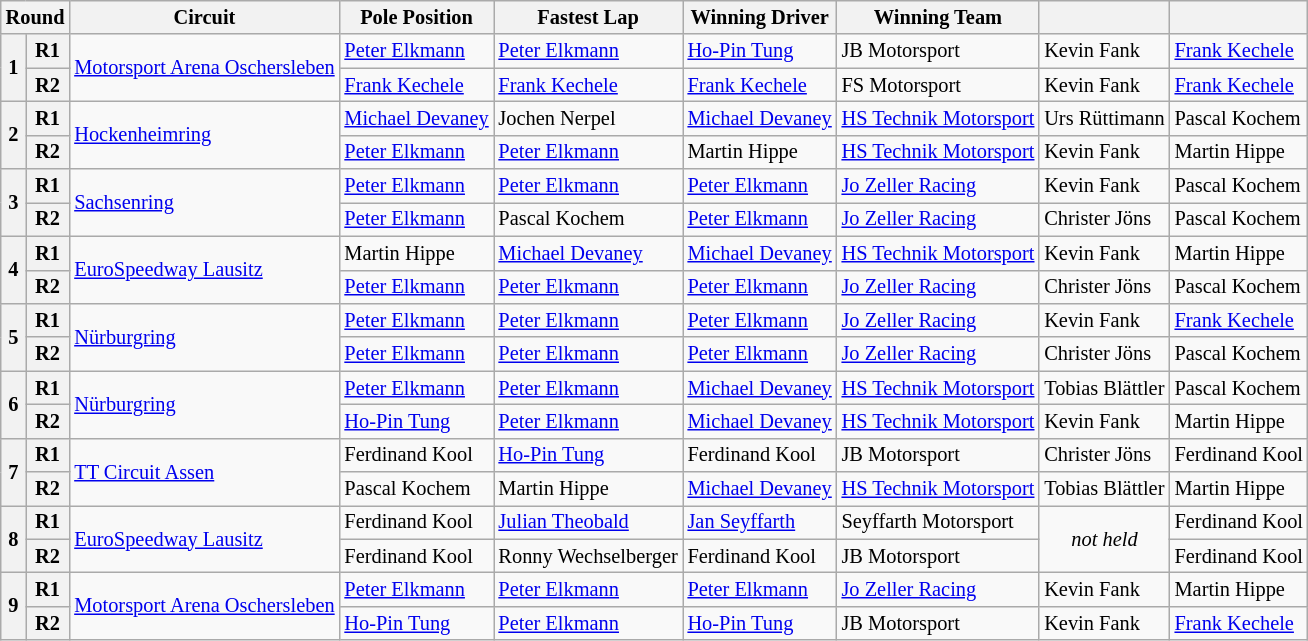<table class="wikitable" style="font-size: 85%">
<tr>
<th colspan=2>Round</th>
<th>Circuit</th>
<th>Pole Position</th>
<th>Fastest Lap</th>
<th>Winning Driver</th>
<th>Winning Team</th>
<th></th>
<th></th>
</tr>
<tr>
<th rowspan=2>1</th>
<th>R1</th>
<td rowspan=2 nowrap><a href='#'>Motorsport Arena Oschersleben</a></td>
<td> <a href='#'>Peter Elkmann</a></td>
<td> <a href='#'>Peter Elkmann</a></td>
<td> <a href='#'>Ho-Pin Tung</a></td>
<td> JB Motorsport</td>
<td> Kevin Fank</td>
<td> <a href='#'>Frank Kechele</a></td>
</tr>
<tr>
<th>R2</th>
<td> <a href='#'>Frank Kechele</a></td>
<td> <a href='#'>Frank Kechele</a></td>
<td> <a href='#'>Frank Kechele</a></td>
<td> FS Motorsport</td>
<td> Kevin Fank</td>
<td> <a href='#'>Frank Kechele</a></td>
</tr>
<tr>
<th rowspan=2>2</th>
<th>R1</th>
<td rowspan=2><a href='#'>Hockenheimring</a></td>
<td nowrap> <a href='#'>Michael Devaney</a></td>
<td> Jochen Nerpel</td>
<td nowrap> <a href='#'>Michael Devaney</a></td>
<td> <a href='#'>HS Technik Motorsport</a></td>
<td nowrap> Urs Rüttimann</td>
<td nowrap> Pascal Kochem</td>
</tr>
<tr>
<th>R2</th>
<td> <a href='#'>Peter Elkmann</a></td>
<td> <a href='#'>Peter Elkmann</a></td>
<td> Martin Hippe</td>
<td nowrap> <a href='#'>HS Technik Motorsport</a></td>
<td> Kevin Fank</td>
<td> Martin Hippe</td>
</tr>
<tr>
<th rowspan=2>3</th>
<th>R1</th>
<td rowspan=2><a href='#'>Sachsenring</a></td>
<td> <a href='#'>Peter Elkmann</a></td>
<td> <a href='#'>Peter Elkmann</a></td>
<td> <a href='#'>Peter Elkmann</a></td>
<td> <a href='#'>Jo Zeller Racing</a></td>
<td> Kevin Fank</td>
<td> Pascal Kochem</td>
</tr>
<tr>
<th>R2</th>
<td> <a href='#'>Peter Elkmann</a></td>
<td> Pascal Kochem</td>
<td> <a href='#'>Peter Elkmann</a></td>
<td> <a href='#'>Jo Zeller Racing</a></td>
<td nowrap> Christer Jöns</td>
<td> Pascal Kochem</td>
</tr>
<tr>
<th rowspan=2>4</th>
<th>R1</th>
<td rowspan=2><a href='#'>EuroSpeedway Lausitz</a></td>
<td> Martin Hippe</td>
<td> <a href='#'>Michael Devaney</a></td>
<td> <a href='#'>Michael Devaney</a></td>
<td> <a href='#'>HS Technik Motorsport</a></td>
<td> Kevin Fank</td>
<td> Martin Hippe</td>
</tr>
<tr>
<th>R2</th>
<td> <a href='#'>Peter Elkmann</a></td>
<td> <a href='#'>Peter Elkmann</a></td>
<td> <a href='#'>Peter Elkmann</a></td>
<td> <a href='#'>Jo Zeller Racing</a></td>
<td> Christer Jöns</td>
<td> Pascal Kochem</td>
</tr>
<tr>
<th rowspan=2>5</th>
<th>R1</th>
<td rowspan=2><a href='#'>Nürburgring</a></td>
<td> <a href='#'>Peter Elkmann</a></td>
<td> <a href='#'>Peter Elkmann</a></td>
<td> <a href='#'>Peter Elkmann</a></td>
<td> <a href='#'>Jo Zeller Racing</a></td>
<td> Kevin Fank</td>
<td> <a href='#'>Frank Kechele</a></td>
</tr>
<tr>
<th>R2</th>
<td> <a href='#'>Peter Elkmann</a></td>
<td> <a href='#'>Peter Elkmann</a></td>
<td> <a href='#'>Peter Elkmann</a></td>
<td> <a href='#'>Jo Zeller Racing</a></td>
<td> Christer Jöns</td>
<td> Pascal Kochem</td>
</tr>
<tr>
<th rowspan=2>6</th>
<th>R1</th>
<td rowspan=2><a href='#'>Nürburgring</a></td>
<td> <a href='#'>Peter Elkmann</a></td>
<td> <a href='#'>Peter Elkmann</a></td>
<td> <a href='#'>Michael Devaney</a></td>
<td> <a href='#'>HS Technik Motorsport</a></td>
<td> Tobias Blättler</td>
<td> Pascal Kochem</td>
</tr>
<tr>
<th>R2</th>
<td> <a href='#'>Ho-Pin Tung</a></td>
<td> <a href='#'>Peter Elkmann</a></td>
<td> <a href='#'>Michael Devaney</a></td>
<td> <a href='#'>HS Technik Motorsport</a></td>
<td> Kevin Fank</td>
<td> Martin Hippe</td>
</tr>
<tr>
<th rowspan=2>7</th>
<th>R1</th>
<td rowspan=2><a href='#'>TT Circuit Assen</a></td>
<td> Ferdinand Kool</td>
<td> <a href='#'>Ho-Pin Tung</a></td>
<td> Ferdinand Kool</td>
<td> JB Motorsport</td>
<td> Christer Jöns</td>
<td> Ferdinand Kool</td>
</tr>
<tr>
<th>R2</th>
<td> Pascal Kochem</td>
<td> Martin Hippe</td>
<td> <a href='#'>Michael Devaney</a></td>
<td> <a href='#'>HS Technik Motorsport</a></td>
<td> Tobias Blättler</td>
<td> Martin Hippe</td>
</tr>
<tr>
<th rowspan=2>8</th>
<th>R1</th>
<td rowspan=2><a href='#'>EuroSpeedway Lausitz</a></td>
<td> Ferdinand Kool</td>
<td> <a href='#'>Julian Theobald</a></td>
<td> <a href='#'>Jan Seyffarth</a></td>
<td> Seyffarth Motorsport</td>
<td rowspan=2 align=center><em>not held</em></td>
<td> Ferdinand Kool</td>
</tr>
<tr>
<th>R2</th>
<td nowrap> Ferdinand Kool</td>
<td nowrap> Ronny Wechselberger</td>
<td nowrap> Ferdinand Kool</td>
<td nowrap> JB Motorsport</td>
<td nowrap> Ferdinand Kool</td>
</tr>
<tr>
<th rowspan=2>9</th>
<th>R1</th>
<td rowspan=2><a href='#'>Motorsport Arena Oschersleben</a></td>
<td> <a href='#'>Peter Elkmann</a></td>
<td> <a href='#'>Peter Elkmann</a></td>
<td> <a href='#'>Peter Elkmann</a></td>
<td> <a href='#'>Jo Zeller Racing</a></td>
<td> Kevin Fank</td>
<td> Martin Hippe</td>
</tr>
<tr>
<th>R2</th>
<td> <a href='#'>Ho-Pin Tung</a></td>
<td> <a href='#'>Peter Elkmann</a></td>
<td> <a href='#'>Ho-Pin Tung</a></td>
<td> JB Motorsport</td>
<td> Kevin Fank</td>
<td> <a href='#'>Frank Kechele</a></td>
</tr>
</table>
